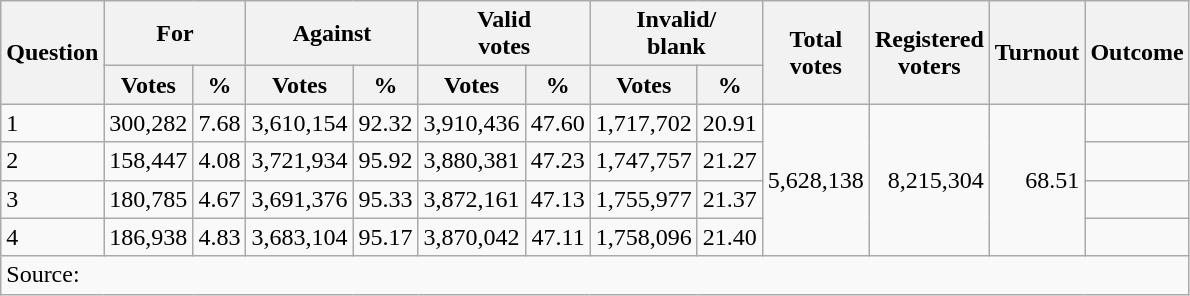<table class="wikitable" style="text-align:right">
<tr>
<th rowspan=2>Question</th>
<th colspan=2>For</th>
<th colspan=2>Against</th>
<th colspan=2>Valid<br>votes</th>
<th colspan=2>Invalid/<br>blank</th>
<th rowspan=2>Total<br>votes</th>
<th rowspan=2>Registered<br>voters</th>
<th rowspan=2>Turnout</th>
<th rowspan=2>Outcome</th>
</tr>
<tr>
<th>Votes</th>
<th>%</th>
<th>Votes</th>
<th>%</th>
<th>Votes</th>
<th>%</th>
<th>Votes</th>
<th>%</th>
</tr>
<tr>
<td align=left>1</td>
<td>300,282</td>
<td>7.68</td>
<td>3,610,154</td>
<td>92.32</td>
<td>3,910,436</td>
<td>47.60</td>
<td>1,717,702</td>
<td>20.91</td>
<td rowspan=4>5,628,138</td>
<td rowspan=4>8,215,304</td>
<td rowspan=4>68.51</td>
<td></td>
</tr>
<tr>
<td align=left>2</td>
<td>158,447</td>
<td>4.08</td>
<td>3,721,934</td>
<td>95.92</td>
<td>3,880,381</td>
<td>47.23</td>
<td>1,747,757</td>
<td>21.27</td>
<td></td>
</tr>
<tr>
<td align=left>3</td>
<td>180,785</td>
<td>4.67</td>
<td>3,691,376</td>
<td>95.33</td>
<td>3,872,161</td>
<td>47.13</td>
<td>1,755,977</td>
<td>21.37</td>
<td></td>
</tr>
<tr>
<td align=left>4</td>
<td>186,938</td>
<td>4.83</td>
<td>3,683,104</td>
<td>95.17</td>
<td>3,870,042</td>
<td>47.11</td>
<td>1,758,096</td>
<td>21.40</td>
<td></td>
</tr>
<tr>
<td colspan=13 align=left>Source:</td>
</tr>
</table>
